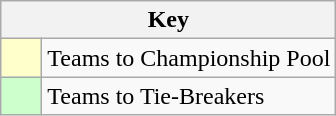<table class="wikitable" style="text-align: center;">
<tr>
<th colspan=2>Key</th>
</tr>
<tr>
<td style="background:#ffffcc; width:20px;"></td>
<td align=left>Teams to Championship Pool</td>
</tr>
<tr>
<td style="background:#ccffcc; width:20px;"></td>
<td align=left>Teams to Tie-Breakers</td>
</tr>
</table>
